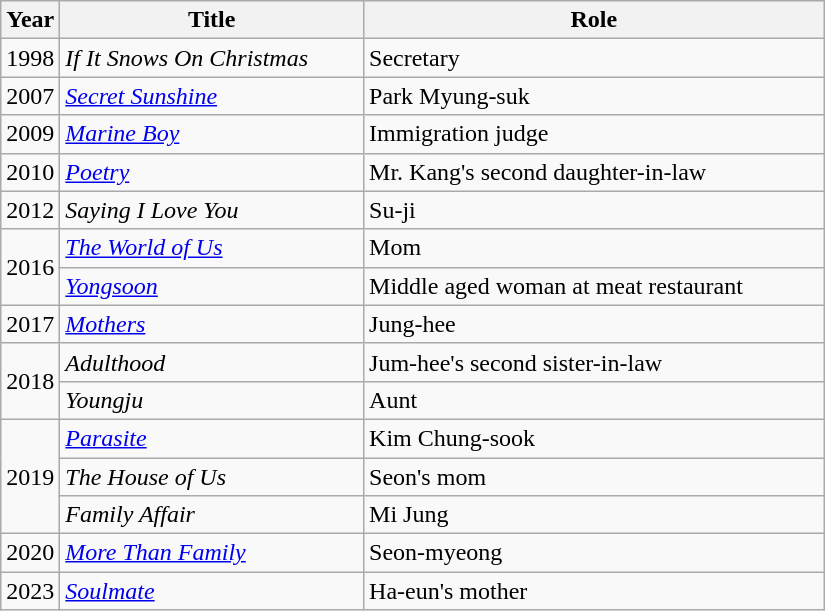<table class="wikitable" style="width:550px">
<tr>
<th width=10>Year</th>
<th>Title</th>
<th>Role</th>
</tr>
<tr>
<td>1998</td>
<td><em>If It Snows On Christmas</em></td>
<td>Secretary</td>
</tr>
<tr>
<td>2007</td>
<td><em><a href='#'>Secret Sunshine</a></em></td>
<td>Park Myung-suk</td>
</tr>
<tr>
<td>2009</td>
<td><em><a href='#'>Marine Boy</a></em></td>
<td>Immigration judge</td>
</tr>
<tr>
<td>2010</td>
<td><em><a href='#'>Poetry</a></em></td>
<td>Mr. Kang's second daughter-in-law</td>
</tr>
<tr>
<td>2012</td>
<td><em>Saying I Love You</em></td>
<td>Su-ji</td>
</tr>
<tr>
<td rowspan=2>2016</td>
<td><em><a href='#'>The World of Us</a></em></td>
<td>Mom</td>
</tr>
<tr>
<td><em><a href='#'>Yongsoon</a></em></td>
<td>Middle aged woman at meat restaurant</td>
</tr>
<tr>
<td>2017</td>
<td><em><a href='#'>Mothers</a></em></td>
<td>Jung-hee</td>
</tr>
<tr>
<td rowspan=2>2018</td>
<td><em>Adulthood</em></td>
<td>Jum-hee's second sister-in-law</td>
</tr>
<tr>
<td><em>Youngju</em></td>
<td>Aunt</td>
</tr>
<tr>
<td rowspan=3>2019</td>
<td><em><a href='#'>Parasite</a></em></td>
<td>Kim Chung-sook</td>
</tr>
<tr>
<td><em>The House of Us</em></td>
<td>Seon's mom</td>
</tr>
<tr>
<td><em>Family Affair</em></td>
<td>Mi Jung</td>
</tr>
<tr>
<td rowspan=1>2020</td>
<td><em><a href='#'>More Than Family</a></em></td>
<td>Seon-myeong</td>
</tr>
<tr>
<td>2023</td>
<td><em><a href='#'>Soulmate</a></em></td>
<td>Ha-eun's mother</td>
</tr>
</table>
